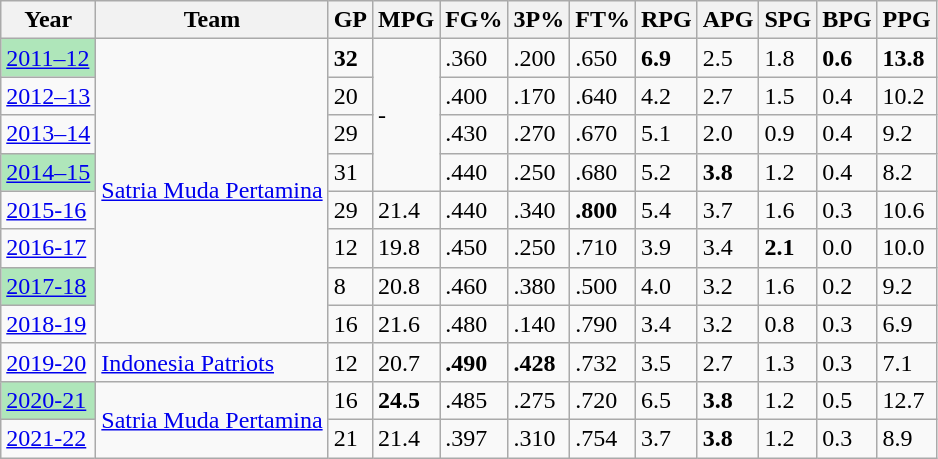<table class="wikitable sortable">
<tr>
<th>Year</th>
<th>Team</th>
<th>GP</th>
<th>MPG</th>
<th>FG%</th>
<th>3P%</th>
<th>FT%</th>
<th>RPG</th>
<th>APG</th>
<th>SPG</th>
<th>BPG</th>
<th>PPG</th>
</tr>
<tr>
<td style="text-align:left; background:#afe6ba;"><a href='#'>2011–12</a></td>
<td rowspan="8"><a href='#'>Satria Muda Pertamina</a></td>
<td><strong>32</strong></td>
<td rowspan="4">-</td>
<td>.360</td>
<td>.200</td>
<td>.650</td>
<td><strong>6.9</strong></td>
<td>2.5</td>
<td>1.8</td>
<td><strong>0.6</strong></td>
<td><strong>13.8</strong></td>
</tr>
<tr>
<td><a href='#'>2012–13</a></td>
<td>20</td>
<td>.400</td>
<td>.170</td>
<td>.640</td>
<td>4.2</td>
<td>2.7</td>
<td>1.5</td>
<td>0.4</td>
<td>10.2</td>
</tr>
<tr>
<td><a href='#'>2013–14</a></td>
<td>29</td>
<td>.430</td>
<td>.270</td>
<td>.670</td>
<td>5.1</td>
<td>2.0</td>
<td>0.9</td>
<td>0.4</td>
<td>9.2</td>
</tr>
<tr>
<td style="text-align:left; background:#afe6ba;"><a href='#'>2014–15</a></td>
<td>31</td>
<td>.440</td>
<td>.250</td>
<td>.680</td>
<td>5.2</td>
<td><strong>3.8</strong></td>
<td>1.2</td>
<td>0.4</td>
<td>8.2</td>
</tr>
<tr>
<td><a href='#'>2015-16</a></td>
<td>29</td>
<td>21.4</td>
<td>.440</td>
<td>.340</td>
<td><strong>.800</strong></td>
<td>5.4</td>
<td>3.7</td>
<td>1.6</td>
<td>0.3</td>
<td>10.6</td>
</tr>
<tr>
<td><a href='#'>2016-17</a></td>
<td>12</td>
<td>19.8</td>
<td>.450</td>
<td>.250</td>
<td>.710</td>
<td>3.9</td>
<td>3.4</td>
<td><strong>2.1</strong></td>
<td>0.0</td>
<td>10.0</td>
</tr>
<tr>
<td style="text-align:left; background:#afe6ba;"><a href='#'>2017-18</a></td>
<td>8</td>
<td>20.8</td>
<td>.460</td>
<td>.380</td>
<td>.500</td>
<td>4.0</td>
<td>3.2</td>
<td>1.6</td>
<td>0.2</td>
<td>9.2</td>
</tr>
<tr>
<td><a href='#'>2018-19</a></td>
<td>16</td>
<td>21.6</td>
<td>.480</td>
<td>.140</td>
<td>.790</td>
<td>3.4</td>
<td>3.2</td>
<td>0.8</td>
<td>0.3</td>
<td>6.9</td>
</tr>
<tr>
<td><a href='#'>2019-20</a></td>
<td><a href='#'>Indonesia Patriots</a></td>
<td>12</td>
<td>20.7</td>
<td><strong>.490</strong></td>
<td><strong>.428</strong></td>
<td>.732</td>
<td>3.5</td>
<td>2.7</td>
<td>1.3</td>
<td>0.3</td>
<td>7.1</td>
</tr>
<tr>
<td style="text-align:left; background:#afe6ba;"><a href='#'>2020-21</a></td>
<td rowspan="2"><a href='#'>Satria Muda Pertamina</a></td>
<td>16</td>
<td><strong>24.5</strong></td>
<td>.485</td>
<td>.275</td>
<td>.720</td>
<td>6.5</td>
<td><strong>3.8</strong></td>
<td>1.2</td>
<td>0.5</td>
<td>12.7</td>
</tr>
<tr>
<td><a href='#'>2021-22</a></td>
<td>21</td>
<td>21.4</td>
<td>.397</td>
<td>.310</td>
<td>.754</td>
<td>3.7</td>
<td><strong>3.8</strong></td>
<td>1.2</td>
<td>0.3</td>
<td>8.9</td>
</tr>
</table>
